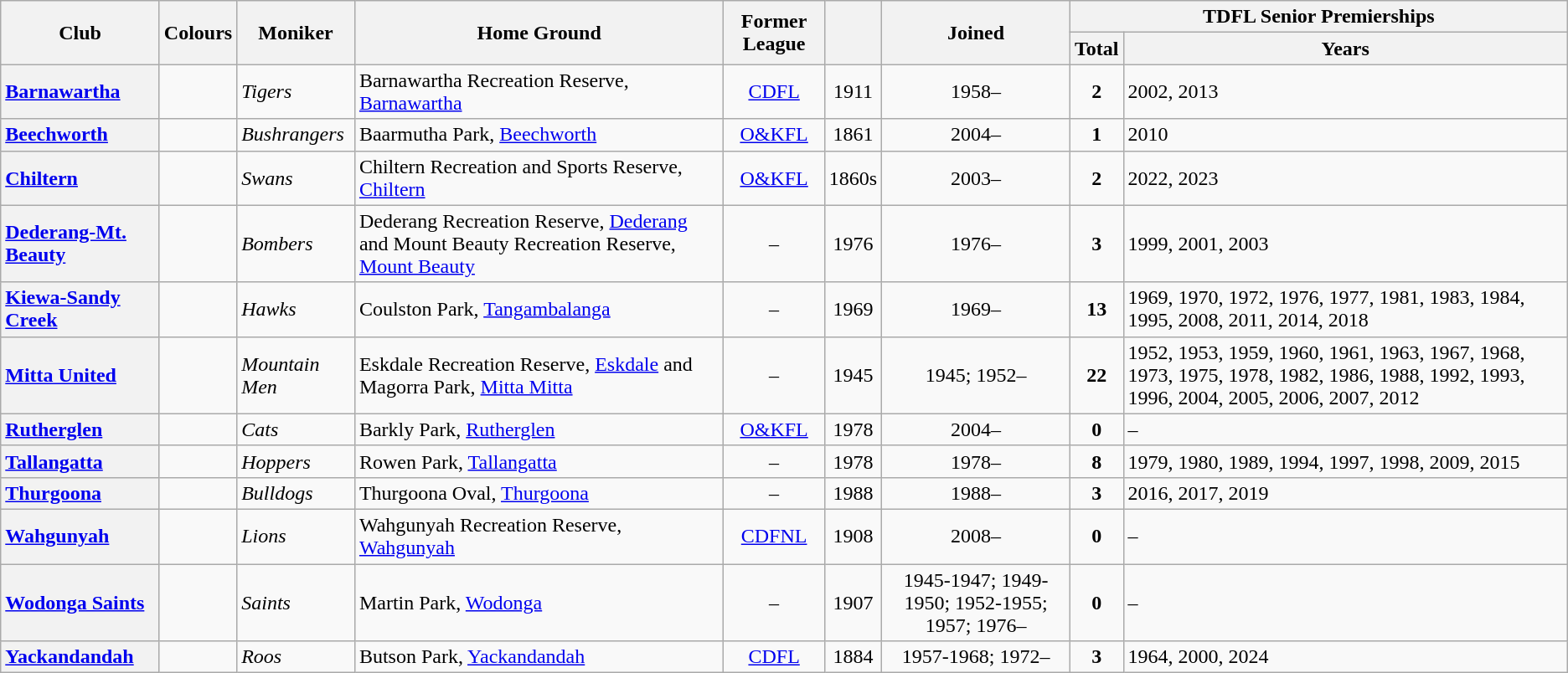<table class="wikitable sortable" style="text-align:left;">
<tr>
<th rowspan="2">Club</th>
<th rowspan="2">Colours</th>
<th rowspan="2">Moniker</th>
<th rowspan="2">Home Ground</th>
<th rowspan="2">Former League</th>
<th rowspan="2"></th>
<th rowspan="2">Joined </th>
<th colspan="2">TDFL Senior Premierships</th>
</tr>
<tr>
<th>Total</th>
<th>Years </th>
</tr>
<tr>
<th style="text-align:left"><a href='#'>Barnawartha</a></th>
<td style="text-align:center;"></td>
<td><em>Tigers</em></td>
<td>Barnawartha Recreation Reserve, <a href='#'>Barnawartha</a></td>
<td style="text-align:center;"><a href='#'>CDFL</a></td>
<td style="text-align:center;">1911</td>
<td style="text-align:center;">1958–</td>
<td style="text-align:center;"><strong>2</strong></td>
<td>2002, 2013</td>
</tr>
<tr>
<th style="text-align:left"><a href='#'>Beechworth</a></th>
<td style="text-align:center;"></td>
<td><em>Bushrangers</em></td>
<td>Baarmutha Park, <a href='#'>Beechworth</a></td>
<td style="text-align:center;"><a href='#'>O&KFL</a></td>
<td style="text-align:center;">1861</td>
<td style="text-align:center;">2004–</td>
<td style="text-align:center;"><strong>1</strong></td>
<td>2010</td>
</tr>
<tr>
<th style="text-align:left"><a href='#'>Chiltern</a></th>
<td style="text-align:center;"></td>
<td><em>Swans</em></td>
<td>Chiltern Recreation and Sports Reserve, <a href='#'>Chiltern</a></td>
<td style="text-align:center;"><a href='#'>O&KFL</a></td>
<td style="text-align:center;">1860s</td>
<td style="text-align:center;">2003–</td>
<td style="text-align:center;"><strong>2</strong></td>
<td>2022, 2023</td>
</tr>
<tr>
<th style="text-align:left"><a href='#'>Dederang-Mt. Beauty</a></th>
<td style="text-align:center;"></td>
<td><em>Bombers</em></td>
<td>Dederang Recreation Reserve, <a href='#'>Dederang</a> and Mount Beauty Recreation Reserve, <a href='#'>Mount Beauty</a></td>
<td style="text-align:center;">–</td>
<td style="text-align:center;">1976</td>
<td style="text-align:center;">1976–</td>
<td style="text-align:center;"><strong>3</strong></td>
<td>1999, 2001, 2003</td>
</tr>
<tr>
<th style="text-align:left"><a href='#'>Kiewa-Sandy Creek</a></th>
<td style="text-align:center;"></td>
<td><em>Hawks</em></td>
<td>Coulston Park, <a href='#'>Tangambalanga</a></td>
<td style="text-align:center;">–</td>
<td style="text-align:center;">1969</td>
<td style="text-align:center;">1969–</td>
<td style="text-align:center;"><strong>13</strong></td>
<td>1969, 1970, 1972, 1976, 1977, 1981, 1983, 1984, 1995, 2008, 2011, 2014, 2018</td>
</tr>
<tr>
<th style="text-align:left"><a href='#'>Mitta United</a></th>
<td style="text-align:center;"></td>
<td><em>Mountain Men</em></td>
<td>Eskdale Recreation Reserve, <a href='#'>Eskdale</a> and Magorra Park, <a href='#'>Mitta Mitta</a></td>
<td style="text-align:center;">–</td>
<td style="text-align:center;">1945</td>
<td style="text-align:center;">1945; 1952–</td>
<td style="text-align:center;"><strong>22</strong></td>
<td>1952, 1953, 1959, 1960, 1961, 1963, 1967, 1968, 1973, 1975, 1978, 1982, 1986, 1988, 1992, 1993, 1996, 2004, 2005, 2006, 2007, 2012</td>
</tr>
<tr>
<th style="text-align:left"><a href='#'>Rutherglen</a></th>
<td style="text-align:center;"></td>
<td><em>Cats</em></td>
<td>Barkly Park, <a href='#'>Rutherglen</a></td>
<td style="text-align:center;"><a href='#'>O&KFL</a></td>
<td style="text-align:center;">1978</td>
<td style="text-align:center;">2004–</td>
<td style="text-align:center;"><strong>0</strong></td>
<td>–</td>
</tr>
<tr>
<th style="text-align:left"><a href='#'>Tallangatta</a></th>
<td style="text-align:center;"></td>
<td><em>Hoppers</em></td>
<td>Rowen Park, <a href='#'>Tallangatta</a></td>
<td style="text-align:center;">–</td>
<td style="text-align:center;">1978</td>
<td style="text-align:center;">1978–</td>
<td style="text-align:center;"><strong>8</strong></td>
<td>1979, 1980, 1989, 1994, 1997, 1998, 2009, 2015</td>
</tr>
<tr>
<th style="text-align:left"><a href='#'>Thurgoona</a></th>
<td style="text-align:center;"></td>
<td><em>Bulldogs</em></td>
<td>Thurgoona Oval, <a href='#'>Thurgoona</a></td>
<td style="text-align:center;">–</td>
<td style="text-align:center;">1988</td>
<td style="text-align:center;">1988–</td>
<td style="text-align:center;"><strong>3</strong></td>
<td>2016, 2017, 2019</td>
</tr>
<tr>
<th style="text-align:left"><a href='#'>Wahgunyah</a></th>
<td style="text-align:center;"></td>
<td><em>Lions</em></td>
<td>Wahgunyah Recreation Reserve, <a href='#'>Wahgunyah</a></td>
<td style="text-align:center;"><a href='#'>CDFNL</a></td>
<td style="text-align:center;">1908</td>
<td style="text-align:center;">2008–</td>
<td style="text-align:center;"><strong>0</strong></td>
<td>–</td>
</tr>
<tr>
<th style="text-align:left"><a href='#'>Wodonga Saints</a></th>
<td style="text-align:center;"></td>
<td><em>Saints</em></td>
<td>Martin Park, <a href='#'>Wodonga</a></td>
<td style="text-align:center;">–</td>
<td style="text-align:center;">1907</td>
<td style="text-align:center;">1945-1947; 1949-1950; 1952-1955; 1957; 1976–</td>
<td style="text-align:center;"><strong>0</strong></td>
<td>–</td>
</tr>
<tr>
<th style="text-align:left"><a href='#'>Yackandandah</a></th>
<td style="text-align:center;"></td>
<td><em>Roos</em></td>
<td>Butson Park, <a href='#'>Yackandandah</a></td>
<td style="text-align:center;"><a href='#'>CDFL</a></td>
<td style="text-align:center;">1884</td>
<td style="text-align:center;">1957-1968; 1972–</td>
<td style="text-align:center;"><strong>3</strong></td>
<td>1964, 2000, 2024</td>
</tr>
</table>
